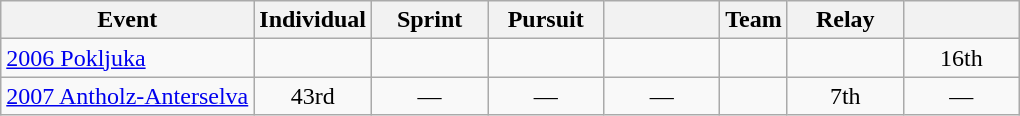<table class="wikitable" style="text-align: center;">
<tr ">
<th>Event</th>
<th style="width:70px;">Individual</th>
<th style="width:70px;">Sprint</th>
<th style="width:70px;">Pursuit</th>
<th style="width:70px;"></th>
<th>Team</th>
<th style="width:70px;">Relay</th>
<th style="width:70px;"></th>
</tr>
<tr>
<td align=left> <a href='#'>2006 Pokljuka</a></td>
<td></td>
<td></td>
<td></td>
<td></td>
<td></td>
<td></td>
<td>16th</td>
</tr>
<tr>
<td align=left> <a href='#'>2007 Antholz-Anterselva</a></td>
<td>43rd</td>
<td>—</td>
<td>—</td>
<td>—</td>
<td></td>
<td>7th</td>
<td>—</td>
</tr>
</table>
